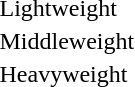<table>
<tr>
<td>Lightweight<br></td>
<td></td>
<td></td>
<td></td>
</tr>
<tr>
<td>Middleweight<br></td>
<td></td>
<td></td>
<td></td>
</tr>
<tr>
<td>Heavyweight<br></td>
<td></td>
<td></td>
<td></td>
</tr>
</table>
